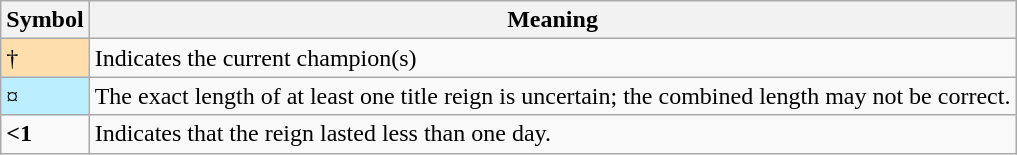<table class="wikitable">
<tr>
<th>Symbol</th>
<th>Meaning</th>
</tr>
<tr>
<td style="background: #ffdead;">†</td>
<td>Indicates the current champion(s)</td>
</tr>
<tr>
<td style="background-color:#bbeeff">¤</td>
<td>The exact length of at least one title reign is uncertain; the combined length may not be correct.</td>
</tr>
<tr>
<td><strong><1</strong></td>
<td>Indicates that the reign lasted less than one day.</td>
</tr>
</table>
